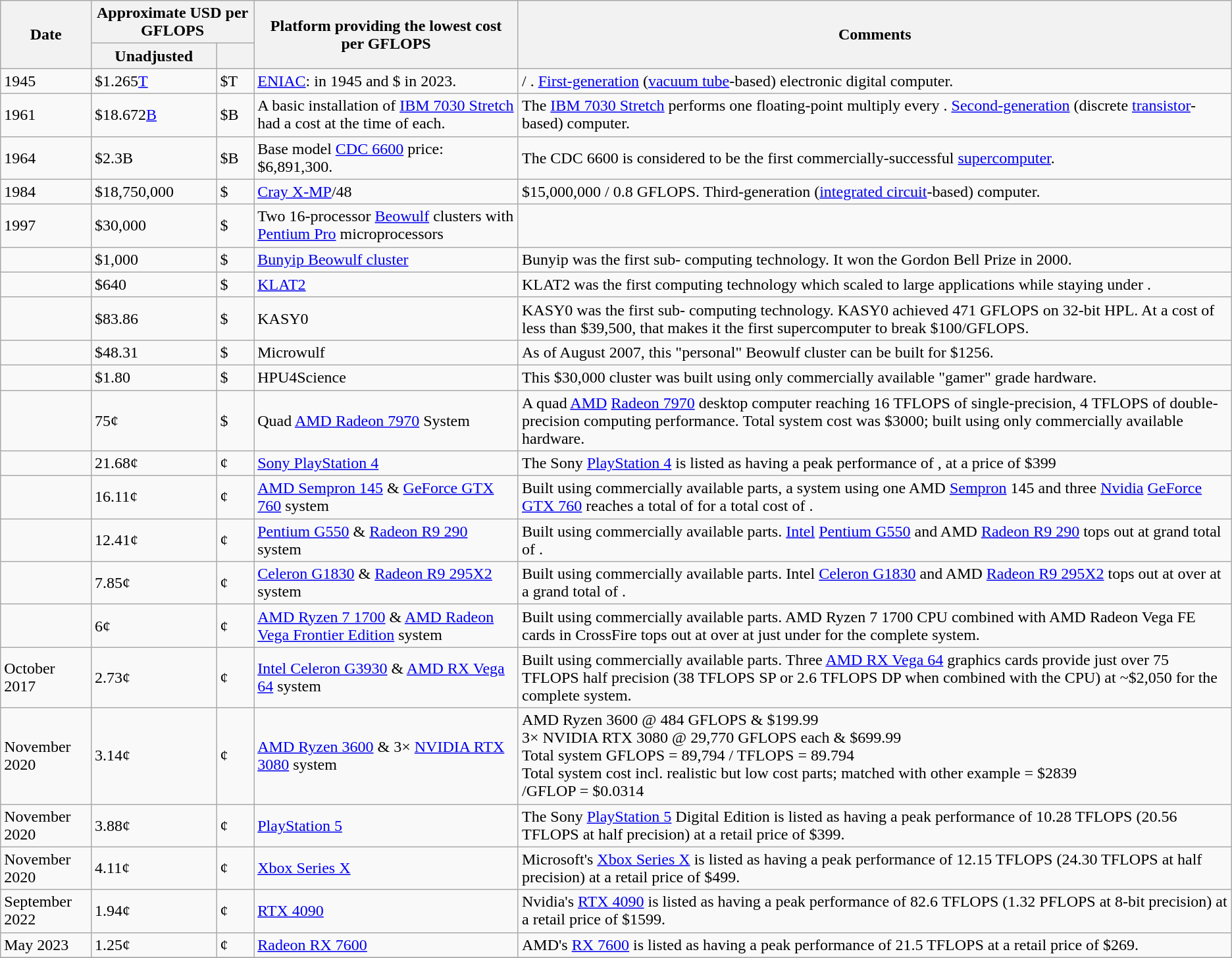<table class="wikitable">
<tr>
<th rowspan=2>Date</th>
<th colspan=2>Approximate USD per GFLOPS</th>
<th rowspan=2>Platform providing the lowest cost per GFLOPS</th>
<th rowspan=2>Comments</th>
</tr>
<tr>
<th>Unadjusted</th>
<th></th>
</tr>
<tr>
<td>1945</td>
<td>$1.265<a href='#'>T</a></td>
<td>$T</td>
<td><a href='#'>ENIAC</a>:  in 1945 and $ in 2023.</td>
<td> / . <a href='#'>First-generation</a> (<a href='#'>vacuum tube</a>-based) electronic digital computer.</td>
</tr>
<tr>
<td>1961</td>
<td>$18.672<a href='#'>B</a></td>
<td>$B</td>
<td>A basic installation of <a href='#'>IBM 7030 Stretch</a> had a cost at the time of  each.</td>
<td>The <a href='#'>IBM 7030 Stretch</a> performs one floating-point multiply every . <a href='#'>Second-generation</a> (discrete <a href='#'>transistor</a>-based) computer.</td>
</tr>
<tr>
<td>1964</td>
<td>$2.3B</td>
<td>$B</td>
<td>Base model <a href='#'>CDC 6600</a> price: $6,891,300.</td>
<td>The CDC 6600 is considered to be the first commercially-successful <a href='#'>supercomputer</a>.</td>
</tr>
<tr>
<td>1984</td>
<td>$18,750,000</td>
<td>$</td>
<td><a href='#'>Cray X-MP</a>/48</td>
<td>$15,000,000 / 0.8 GFLOPS. Third-generation (<a href='#'>integrated circuit</a>-based) computer.</td>
</tr>
<tr>
<td>1997</td>
<td>$30,000</td>
<td>$</td>
<td>Two 16-processor <a href='#'>Beowulf</a> clusters with <a href='#'>Pentium Pro</a> microprocessors</td>
<td></td>
</tr>
<tr>
<td></td>
<td>$1,000</td>
<td>$ </td>
<td><a href='#'>Bunyip Beowulf cluster</a> </td>
<td>Bunyip was the first sub- computing technology. It won the Gordon Bell Prize in 2000.</td>
</tr>
<tr>
<td></td>
<td>$640</td>
<td>$ </td>
<td><a href='#'>KLAT2</a></td>
<td>KLAT2 was the first computing technology which scaled to large applications while staying under .</td>
</tr>
<tr>
<td></td>
<td>$83.86</td>
<td>$</td>
<td>KASY0</td>
<td>KASY0 was the first sub- computing technology. KASY0 achieved 471 GFLOPS on 32-bit HPL. At a cost of less than $39,500, that makes it the first supercomputer to break $100/GFLOPS.</td>
</tr>
<tr>
<td></td>
<td>$48.31</td>
<td>$</td>
<td>Microwulf</td>
<td>As of August 2007, this  "personal" Beowulf cluster can be built for $1256.</td>
</tr>
<tr>
<td></td>
<td>$1.80</td>
<td>$ </td>
<td>HPU4Science</td>
<td>This $30,000 cluster was built using only commercially available "gamer" grade hardware.</td>
</tr>
<tr>
<td></td>
<td>75¢</td>
<td>$</td>
<td>Quad <a href='#'>AMD Radeon 7970</a> System</td>
<td>A quad <a href='#'>AMD</a> <a href='#'>Radeon 7970</a> desktop computer reaching 16 TFLOPS of single-precision, 4 TFLOPS of double-precision computing performance. Total system cost was $3000; built using only commercially available hardware.</td>
</tr>
<tr>
<td></td>
<td>21.68¢</td>
<td>¢</td>
<td><a href='#'>Sony PlayStation 4</a></td>
<td>The Sony <a href='#'>PlayStation 4</a> is listed as having a peak performance of , at a price of $399</td>
</tr>
<tr>
<td></td>
<td>16.11¢</td>
<td>¢</td>
<td><a href='#'>AMD Sempron 145</a> & <a href='#'>GeForce GTX 760</a> system</td>
<td>Built using commercially available parts, a system using one AMD <a href='#'>Sempron</a> 145 and three <a href='#'>Nvidia</a> <a href='#'>GeForce GTX 760</a> reaches a total of  for a total cost of .</td>
</tr>
<tr>
<td></td>
<td>12.41¢</td>
<td>¢</td>
<td><a href='#'>Pentium G550</a> & <a href='#'>Radeon R9 290</a> system</td>
<td>Built using commercially available parts. <a href='#'>Intel</a> <a href='#'>Pentium G550</a> and AMD <a href='#'>Radeon R9 290</a> tops out at  grand total of .</td>
</tr>
<tr>
<td></td>
<td>7.85¢</td>
<td>¢</td>
<td><a href='#'>Celeron G1830</a> & <a href='#'>Radeon R9 295X2</a> system</td>
<td>Built using commercially available parts. Intel <a href='#'>Celeron G1830</a> and AMD <a href='#'>Radeon R9 295X2</a> tops out at over  at a grand total of .</td>
</tr>
<tr>
<td></td>
<td>6¢</td>
<td>¢</td>
<td><a href='#'>AMD Ryzen 7 1700</a> & <a href='#'>AMD Radeon Vega Frontier Edition</a> system</td>
<td>Built using commercially available parts. AMD Ryzen 7 1700 CPU combined with AMD Radeon Vega FE cards in CrossFire tops out at over  at just under  for the complete system.</td>
</tr>
<tr>
<td>October 2017</td>
<td>2.73¢</td>
<td>¢</td>
<td><a href='#'>Intel Celeron G3930</a> & <a href='#'>AMD RX Vega 64</a> system</td>
<td>Built using commercially available parts. Three <a href='#'>AMD RX Vega 64</a> graphics cards provide just over 75 TFLOPS half precision (38 TFLOPS SP or 2.6 TFLOPS DP when combined with the CPU) at ~$2,050 for the complete system.</td>
</tr>
<tr>
<td>November 2020</td>
<td>3.14¢</td>
<td>¢</td>
<td><a href='#'>AMD Ryzen 3600</a> & 3× <a href='#'>NVIDIA RTX 3080</a> system</td>
<td>AMD Ryzen 3600 @ 484 GFLOPS & $199.99<br>3× NVIDIA RTX 3080 @ 29,770 GFLOPS each & $699.99<br>Total system GFLOPS = 89,794 / TFLOPS = 89.794<br>Total system cost incl. realistic but low cost parts; matched with other example = $2839<br>/GFLOP = $0.0314</td>
</tr>
<tr>
<td>November 2020</td>
<td>3.88¢</td>
<td>¢</td>
<td><a href='#'>PlayStation 5</a></td>
<td>The Sony <a href='#'>PlayStation 5</a> Digital Edition is listed as having a peak performance of 10.28 TFLOPS (20.56 TFLOPS at half precision) at a retail price of $399.</td>
</tr>
<tr>
<td>November 2020</td>
<td>4.11¢</td>
<td>¢</td>
<td><a href='#'>Xbox Series X</a></td>
<td>Microsoft's <a href='#'>Xbox Series X</a> is listed as having a peak performance of 12.15 TFLOPS (24.30 TFLOPS at half precision) at a retail price of $499.</td>
</tr>
<tr>
<td>September 2022</td>
<td>1.94¢</td>
<td>¢</td>
<td><a href='#'>RTX 4090</a></td>
<td>Nvidia's <a href='#'>RTX 4090</a> is listed as having a peak performance of 82.6 TFLOPS (1.32 PFLOPS at 8-bit precision) at a retail price of $1599.</td>
</tr>
<tr>
<td>May 2023</td>
<td>1.25¢</td>
<td>¢</td>
<td><a href='#'>Radeon RX 7600</a></td>
<td>AMD's <a href='#'>RX 7600</a> is listed as having a peak performance of 21.5 TFLOPS at a retail price of $269.</td>
</tr>
<tr>
</tr>
</table>
